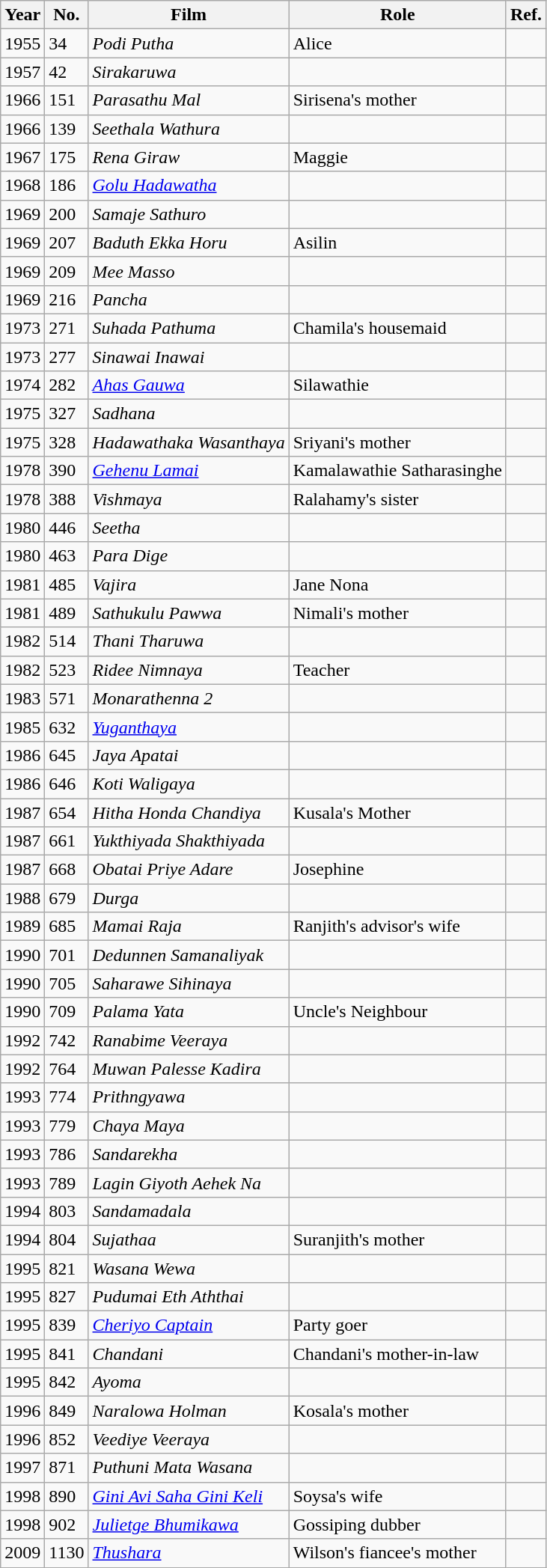<table class="wikitable">
<tr>
<th>Year</th>
<th>No.</th>
<th>Film</th>
<th>Role</th>
<th>Ref.</th>
</tr>
<tr>
<td>1955</td>
<td>34</td>
<td><em>Podi Putha</em></td>
<td>Alice</td>
<td></td>
</tr>
<tr>
<td>1957</td>
<td>42</td>
<td><em>Sirakaruwa</em></td>
<td></td>
<td></td>
</tr>
<tr>
<td>1966</td>
<td>151</td>
<td><em>Parasathu Mal</em></td>
<td>Sirisena's mother</td>
<td></td>
</tr>
<tr>
<td>1966</td>
<td>139</td>
<td><em>Seethala Wathura</em></td>
<td></td>
<td></td>
</tr>
<tr>
<td>1967</td>
<td>175</td>
<td><em>Rena Giraw</em></td>
<td>Maggie</td>
<td></td>
</tr>
<tr>
<td>1968</td>
<td>186</td>
<td><em><a href='#'>Golu Hadawatha</a></em></td>
<td></td>
<td></td>
</tr>
<tr>
<td>1969</td>
<td>200</td>
<td><em>Samaje Sathuro</em></td>
<td></td>
<td></td>
</tr>
<tr>
<td>1969</td>
<td>207</td>
<td><em>Baduth Ekka Horu</em></td>
<td>Asilin</td>
<td></td>
</tr>
<tr>
<td>1969</td>
<td>209</td>
<td><em>Mee Masso</em></td>
<td></td>
<td></td>
</tr>
<tr>
<td>1969</td>
<td>216</td>
<td><em>Pancha</em></td>
<td></td>
<td></td>
</tr>
<tr>
<td>1973</td>
<td>271</td>
<td><em>Suhada Pathuma</em></td>
<td>Chamila's housemaid</td>
<td></td>
</tr>
<tr>
<td>1973</td>
<td>277</td>
<td><em>Sinawai Inawai</em></td>
<td></td>
<td></td>
</tr>
<tr>
<td>1974</td>
<td>282</td>
<td><em><a href='#'>Ahas Gauwa</a></em></td>
<td>Silawathie</td>
<td></td>
</tr>
<tr>
<td>1975</td>
<td>327</td>
<td><em>Sadhana</em></td>
<td></td>
<td></td>
</tr>
<tr>
<td>1975</td>
<td>328</td>
<td><em>Hadawathaka Wasanthaya</em></td>
<td>Sriyani's mother</td>
<td></td>
</tr>
<tr>
<td>1978</td>
<td>390</td>
<td><em><a href='#'>Gehenu Lamai</a></em></td>
<td>Kamalawathie Satharasinghe</td>
<td></td>
</tr>
<tr>
<td>1978</td>
<td>388</td>
<td><em>Vishmaya</em></td>
<td>Ralahamy's sister</td>
<td></td>
</tr>
<tr>
<td>1980</td>
<td>446</td>
<td><em>Seetha</em></td>
<td></td>
<td></td>
</tr>
<tr>
<td>1980</td>
<td>463</td>
<td><em>Para Dige</em></td>
<td></td>
<td></td>
</tr>
<tr>
<td>1981</td>
<td>485</td>
<td><em>Vajira</em></td>
<td>Jane Nona</td>
<td></td>
</tr>
<tr>
<td>1981</td>
<td>489</td>
<td><em>Sathukulu Pawwa</em></td>
<td>Nimali's mother</td>
<td></td>
</tr>
<tr>
<td>1982</td>
<td>514</td>
<td><em>Thani Tharuwa</em></td>
<td></td>
<td></td>
</tr>
<tr>
<td>1982</td>
<td>523</td>
<td><em>Ridee Nimnaya</em></td>
<td>Teacher</td>
<td></td>
</tr>
<tr>
<td>1983</td>
<td>571</td>
<td><em>Monarathenna 2</em></td>
<td></td>
<td></td>
</tr>
<tr>
<td>1985</td>
<td>632</td>
<td><em><a href='#'>Yuganthaya</a></em></td>
<td></td>
<td></td>
</tr>
<tr>
<td>1986</td>
<td>645</td>
<td><em>Jaya Apatai</em></td>
<td></td>
<td></td>
</tr>
<tr>
<td>1986</td>
<td>646</td>
<td><em>Koti Waligaya</em></td>
<td></td>
<td></td>
</tr>
<tr>
<td>1987</td>
<td>654</td>
<td><em>Hitha Honda Chandiya</em></td>
<td>Kusala's Mother</td>
<td></td>
</tr>
<tr>
<td>1987</td>
<td>661</td>
<td><em>Yukthiyada Shakthiyada</em></td>
<td></td>
<td></td>
</tr>
<tr>
<td>1987</td>
<td>668</td>
<td><em>Obatai Priye Adare</em></td>
<td>Josephine</td>
<td></td>
</tr>
<tr>
<td>1988</td>
<td>679</td>
<td><em>Durga</em></td>
<td></td>
<td></td>
</tr>
<tr>
<td>1989</td>
<td>685</td>
<td><em>Mamai Raja</em></td>
<td>Ranjith's advisor's wife</td>
<td></td>
</tr>
<tr>
<td>1990</td>
<td>701</td>
<td><em>Dedunnen Samanaliyak</em></td>
<td></td>
<td></td>
</tr>
<tr>
<td>1990</td>
<td>705</td>
<td><em>Saharawe Sihinaya</em></td>
<td></td>
<td></td>
</tr>
<tr>
<td>1990</td>
<td>709</td>
<td><em>Palama Yata</em></td>
<td>Uncle's Neighbour</td>
<td></td>
</tr>
<tr>
<td>1992</td>
<td>742</td>
<td><em>Ranabime Veeraya</em></td>
<td></td>
<td></td>
</tr>
<tr>
<td>1992</td>
<td>764</td>
<td><em>Muwan Palesse Kadira</em></td>
<td></td>
<td></td>
</tr>
<tr>
<td>1993</td>
<td>774</td>
<td><em>Prithngyawa</em></td>
<td></td>
<td></td>
</tr>
<tr>
<td>1993</td>
<td>779</td>
<td><em>Chaya Maya</em></td>
<td></td>
<td></td>
</tr>
<tr>
<td>1993</td>
<td>786</td>
<td><em>Sandarekha</em></td>
<td></td>
<td></td>
</tr>
<tr>
<td>1993</td>
<td>789</td>
<td><em>Lagin Giyoth Aehek Na</em></td>
<td></td>
<td></td>
</tr>
<tr>
<td>1994</td>
<td>803</td>
<td><em>Sandamadala</em></td>
<td></td>
<td></td>
</tr>
<tr>
<td>1994</td>
<td>804</td>
<td><em>Sujathaa</em></td>
<td>Suranjith's mother</td>
<td></td>
</tr>
<tr>
<td>1995</td>
<td>821</td>
<td><em>Wasana Wewa</em></td>
<td></td>
<td></td>
</tr>
<tr>
<td>1995</td>
<td>827</td>
<td><em>Pudumai Eth Aththai</em></td>
<td></td>
<td></td>
</tr>
<tr>
<td>1995</td>
<td>839</td>
<td><em><a href='#'>Cheriyo Captain</a></em></td>
<td>Party goer</td>
<td></td>
</tr>
<tr>
<td>1995</td>
<td>841</td>
<td><em>Chandani</em></td>
<td>Chandani's mother-in-law</td>
<td></td>
</tr>
<tr>
<td>1995</td>
<td>842</td>
<td><em>Ayoma</em></td>
<td></td>
<td></td>
</tr>
<tr>
<td>1996</td>
<td>849</td>
<td><em>Naralowa Holman</em></td>
<td>Kosala's mother</td>
<td></td>
</tr>
<tr>
<td>1996</td>
<td>852</td>
<td><em>Veediye Veeraya</em></td>
<td></td>
<td></td>
</tr>
<tr>
<td>1997</td>
<td>871</td>
<td><em>Puthuni Mata Wasana</em></td>
<td></td>
<td></td>
</tr>
<tr>
<td>1998</td>
<td>890</td>
<td><em><a href='#'>Gini Avi Saha Gini Keli</a></em></td>
<td>Soysa's wife</td>
<td></td>
</tr>
<tr>
<td>1998</td>
<td>902</td>
<td><em><a href='#'>Julietge Bhumikawa</a></em></td>
<td>Gossiping dubber</td>
<td></td>
</tr>
<tr>
<td>2009</td>
<td>1130</td>
<td><em><a href='#'>Thushara</a></em></td>
<td>Wilson's fiancee's mother</td>
<td></td>
</tr>
</table>
